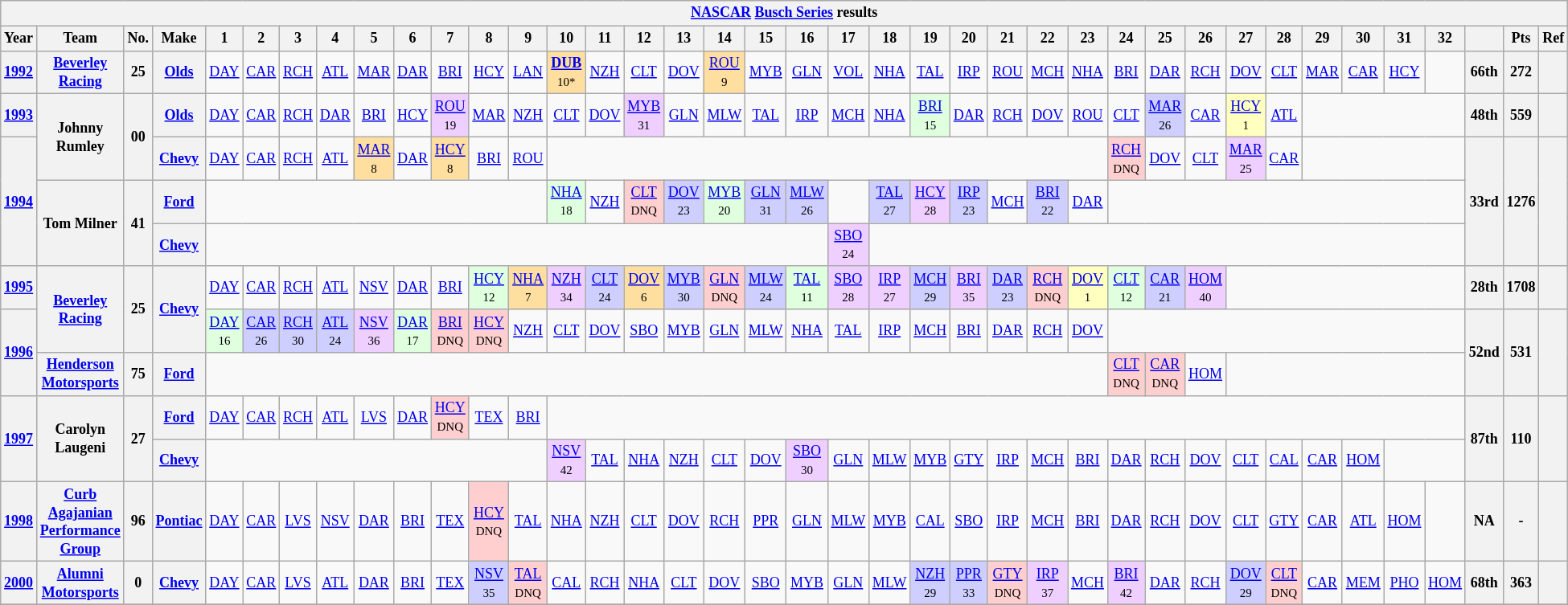<table class="wikitable" style="text-align:center; font-size:75%">
<tr>
<th colspan=39><a href='#'>NASCAR</a> <a href='#'>Busch Series</a> results</th>
</tr>
<tr>
<th>Year</th>
<th>Team</th>
<th>No.</th>
<th>Make</th>
<th>1</th>
<th>2</th>
<th>3</th>
<th>4</th>
<th>5</th>
<th>6</th>
<th>7</th>
<th>8</th>
<th>9</th>
<th>10</th>
<th>11</th>
<th>12</th>
<th>13</th>
<th>14</th>
<th>15</th>
<th>16</th>
<th>17</th>
<th>18</th>
<th>19</th>
<th>20</th>
<th>21</th>
<th>22</th>
<th>23</th>
<th>24</th>
<th>25</th>
<th>26</th>
<th>27</th>
<th>28</th>
<th>29</th>
<th>30</th>
<th>31</th>
<th>32</th>
<th></th>
<th>Pts</th>
<th>Ref</th>
</tr>
<tr>
<th><a href='#'>1992</a></th>
<th><a href='#'>Beverley Racing</a></th>
<th>25</th>
<th><a href='#'>Olds</a></th>
<td><a href='#'>DAY</a></td>
<td><a href='#'>CAR</a></td>
<td><a href='#'>RCH</a></td>
<td><a href='#'>ATL</a></td>
<td><a href='#'>MAR</a></td>
<td><a href='#'>DAR</a></td>
<td><a href='#'>BRI</a></td>
<td><a href='#'>HCY</a></td>
<td><a href='#'>LAN</a></td>
<td style="background:#FFDF9F;"><strong><a href='#'>DUB</a></strong><br><small>10*</small></td>
<td><a href='#'>NZH</a></td>
<td><a href='#'>CLT</a></td>
<td><a href='#'>DOV</a></td>
<td style="background:#FFDF9F;"><a href='#'>ROU</a><br><small>9</small></td>
<td><a href='#'>MYB</a></td>
<td><a href='#'>GLN</a></td>
<td><a href='#'>VOL</a></td>
<td><a href='#'>NHA</a></td>
<td><a href='#'>TAL</a></td>
<td><a href='#'>IRP</a></td>
<td><a href='#'>ROU</a></td>
<td><a href='#'>MCH</a></td>
<td><a href='#'>NHA</a></td>
<td><a href='#'>BRI</a></td>
<td><a href='#'>DAR</a></td>
<td><a href='#'>RCH</a></td>
<td><a href='#'>DOV</a></td>
<td><a href='#'>CLT</a></td>
<td><a href='#'>MAR</a></td>
<td><a href='#'>CAR</a></td>
<td><a href='#'>HCY</a></td>
<td></td>
<th>66th</th>
<th>272</th>
<th></th>
</tr>
<tr>
<th><a href='#'>1993</a></th>
<th rowspan=2>Johnny Rumley</th>
<th rowspan=2>00</th>
<th><a href='#'>Olds</a></th>
<td><a href='#'>DAY</a></td>
<td><a href='#'>CAR</a></td>
<td><a href='#'>RCH</a></td>
<td><a href='#'>DAR</a></td>
<td><a href='#'>BRI</a></td>
<td><a href='#'>HCY</a></td>
<td style="background:#EFCFFF;"><a href='#'>ROU</a><br><small>19</small></td>
<td><a href='#'>MAR</a></td>
<td><a href='#'>NZH</a></td>
<td><a href='#'>CLT</a></td>
<td><a href='#'>DOV</a></td>
<td style="background:#EFCFFF;"><a href='#'>MYB</a><br><small>31</small></td>
<td><a href='#'>GLN</a></td>
<td><a href='#'>MLW</a></td>
<td><a href='#'>TAL</a></td>
<td><a href='#'>IRP</a></td>
<td><a href='#'>MCH</a></td>
<td><a href='#'>NHA</a></td>
<td style="background:#DFFFDF;"><a href='#'>BRI</a><br><small>15</small></td>
<td><a href='#'>DAR</a></td>
<td><a href='#'>RCH</a></td>
<td><a href='#'>DOV</a></td>
<td><a href='#'>ROU</a></td>
<td><a href='#'>CLT</a></td>
<td style="background:#CFCFFF;"><a href='#'>MAR</a><br><small>26</small></td>
<td><a href='#'>CAR</a></td>
<td style="background:#FFFFBF;"><a href='#'>HCY</a><br><small>1</small></td>
<td><a href='#'>ATL</a></td>
<td colspan=4></td>
<th>48th</th>
<th>559</th>
<th></th>
</tr>
<tr>
<th rowspan=3><a href='#'>1994</a></th>
<th><a href='#'>Chevy</a></th>
<td><a href='#'>DAY</a></td>
<td><a href='#'>CAR</a></td>
<td><a href='#'>RCH</a></td>
<td><a href='#'>ATL</a></td>
<td style="background:#FFDF9F;"><a href='#'>MAR</a><br><small>8</small></td>
<td><a href='#'>DAR</a></td>
<td style="background:#FFDF9F;"><a href='#'>HCY</a><br><small>8</small></td>
<td><a href='#'>BRI</a></td>
<td><a href='#'>ROU</a></td>
<td colspan=14></td>
<td style="background:#FFCFCF;"><a href='#'>RCH</a><br><small>DNQ</small></td>
<td><a href='#'>DOV</a></td>
<td><a href='#'>CLT</a></td>
<td style="background:#EFCFFF;"><a href='#'>MAR</a><br><small>25</small></td>
<td><a href='#'>CAR</a></td>
<td colspan=4></td>
<th rowspan=3>33rd</th>
<th rowspan=3>1276</th>
<th rowspan=3></th>
</tr>
<tr>
<th rowspan=2>Tom Milner</th>
<th rowspan=2>41</th>
<th><a href='#'>Ford</a></th>
<td colspan=9></td>
<td style="background:#DFFFDF;"><a href='#'>NHA</a><br><small>18</small></td>
<td><a href='#'>NZH</a></td>
<td style="background:#FFCFCF;"><a href='#'>CLT</a><br><small>DNQ</small></td>
<td style="background:#CFCFFF;"><a href='#'>DOV</a><br><small>23</small></td>
<td style="background:#DFFFDF;"><a href='#'>MYB</a><br><small>20</small></td>
<td style="background:#CFCFFF;"><a href='#'>GLN</a><br><small>31</small></td>
<td style="background:#CFCFFF;"><a href='#'>MLW</a><br><small>26</small></td>
<td></td>
<td style="background:#CFCFFF;"><a href='#'>TAL</a><br><small>27</small></td>
<td style="background:#EFCFFF;"><a href='#'>HCY</a><br><small>28</small></td>
<td style="background:#CFCFFF;"><a href='#'>IRP</a><br><small>23</small></td>
<td><a href='#'>MCH</a></td>
<td style="background:#CFCFFF;"><a href='#'>BRI</a><br><small>22</small></td>
<td><a href='#'>DAR</a></td>
<td colspan=9></td>
</tr>
<tr>
<th><a href='#'>Chevy</a></th>
<td colspan=16></td>
<td style="background:#EFCFFF;"><a href='#'>SBO</a><br><small>24</small></td>
<td colspan=15></td>
</tr>
<tr>
<th><a href='#'>1995</a></th>
<th rowspan=2><a href='#'>Beverley Racing</a></th>
<th rowspan=2>25</th>
<th rowspan=2><a href='#'>Chevy</a></th>
<td><a href='#'>DAY</a></td>
<td><a href='#'>CAR</a></td>
<td><a href='#'>RCH</a></td>
<td><a href='#'>ATL</a></td>
<td><a href='#'>NSV</a></td>
<td><a href='#'>DAR</a></td>
<td><a href='#'>BRI</a></td>
<td style="background:#DFFFDF;"><a href='#'>HCY</a><br><small>12</small></td>
<td style="background:#FFDF9F;"><a href='#'>NHA</a><br><small>7</small></td>
<td style="background:#EFCFFF;"><a href='#'>NZH</a><br><small>34</small></td>
<td style="background:#CFCFFF;"><a href='#'>CLT</a><br><small>24</small></td>
<td style="background:#FFDF9F;"><a href='#'>DOV</a><br><small>6</small></td>
<td style="background:#CFCFFF;"><a href='#'>MYB</a><br><small>30</small></td>
<td style="background:#FFCFCF;"><a href='#'>GLN</a><br><small>DNQ</small></td>
<td style="background:#CFCFFF;"><a href='#'>MLW</a><br><small>24</small></td>
<td style="background:#DFFFDF;"><a href='#'>TAL</a><br><small>11</small></td>
<td style="background:#EFCFFF;"><a href='#'>SBO</a><br><small>28</small></td>
<td style="background:#EFCFFF;"><a href='#'>IRP</a><br><small>27</small></td>
<td style="background:#CFCFFF;"><a href='#'>MCH</a><br><small>29</small></td>
<td style="background:#EFCFFF;"><a href='#'>BRI</a><br><small>35</small></td>
<td style="background:#CFCFFF;"><a href='#'>DAR</a><br><small>23</small></td>
<td style="background:#FFCFCF;"><a href='#'>RCH</a><br><small>DNQ</small></td>
<td style="background:#FFFFBF;"><a href='#'>DOV</a><br><small>1</small></td>
<td style="background:#DFFFDF;"><a href='#'>CLT</a><br><small>12</small></td>
<td style="background:#CFCFFF;"><a href='#'>CAR</a><br><small>21</small></td>
<td style="background:#EFCFFF;"><a href='#'>HOM</a><br><small>40</small></td>
<td colspan=6></td>
<th>28th</th>
<th>1708</th>
<th></th>
</tr>
<tr>
<th rowspan=2><a href='#'>1996</a></th>
<td style="background:#DFFFDF;"><a href='#'>DAY</a><br><small>16</small></td>
<td style="background:#CFCFFF;"><a href='#'>CAR</a><br><small>26</small></td>
<td style="background:#CFCFFF;"><a href='#'>RCH</a><br><small>30</small></td>
<td style="background:#CFCFFF;"><a href='#'>ATL</a><br><small>24</small></td>
<td style="background:#EFCFFF;"><a href='#'>NSV</a><br><small>36</small></td>
<td style="background:#DFFFDF;"><a href='#'>DAR</a><br><small>17</small></td>
<td style="background:#FFCFCF;"><a href='#'>BRI</a><br><small>DNQ</small></td>
<td style="background:#FFCFCF;"><a href='#'>HCY</a><br><small>DNQ</small></td>
<td><a href='#'>NZH</a></td>
<td><a href='#'>CLT</a></td>
<td><a href='#'>DOV</a></td>
<td><a href='#'>SBO</a></td>
<td><a href='#'>MYB</a></td>
<td><a href='#'>GLN</a></td>
<td><a href='#'>MLW</a></td>
<td><a href='#'>NHA</a></td>
<td><a href='#'>TAL</a></td>
<td><a href='#'>IRP</a></td>
<td><a href='#'>MCH</a></td>
<td><a href='#'>BRI</a></td>
<td><a href='#'>DAR</a></td>
<td><a href='#'>RCH</a></td>
<td><a href='#'>DOV</a></td>
<td colspan=9></td>
<th rowspan=2>52nd</th>
<th rowspan=2>531</th>
<th rowspan=2></th>
</tr>
<tr>
<th><a href='#'>Henderson Motorsports</a></th>
<th>75</th>
<th><a href='#'>Ford</a></th>
<td colspan=23></td>
<td style="background:#FFCFCF;"><a href='#'>CLT</a><br><small>DNQ</small></td>
<td style="background:#FFCFCF;"><a href='#'>CAR</a><br><small>DNQ</small></td>
<td><a href='#'>HOM</a></td>
<td colspan=6></td>
</tr>
<tr>
<th rowspan=2><a href='#'>1997</a></th>
<th rowspan=2>Carolyn Laugeni</th>
<th rowspan=2>27</th>
<th><a href='#'>Ford</a></th>
<td><a href='#'>DAY</a></td>
<td><a href='#'>CAR</a></td>
<td><a href='#'>RCH</a></td>
<td><a href='#'>ATL</a></td>
<td><a href='#'>LVS</a></td>
<td><a href='#'>DAR</a></td>
<td style="background:#FFCFCF;"><a href='#'>HCY</a><br><small>DNQ</small></td>
<td><a href='#'>TEX</a></td>
<td><a href='#'>BRI</a></td>
<td colspan=23></td>
<th rowspan=2>87th</th>
<th rowspan=2>110</th>
<th rowspan=2></th>
</tr>
<tr>
<th><a href='#'>Chevy</a></th>
<td colspan=9></td>
<td style="background:#EFCFFF;"><a href='#'>NSV</a><br><small>42</small></td>
<td><a href='#'>TAL</a></td>
<td><a href='#'>NHA</a></td>
<td><a href='#'>NZH</a></td>
<td><a href='#'>CLT</a></td>
<td><a href='#'>DOV</a></td>
<td style="background:#EFCFFF;"><a href='#'>SBO</a><br><small>30</small></td>
<td><a href='#'>GLN</a></td>
<td><a href='#'>MLW</a></td>
<td><a href='#'>MYB</a></td>
<td><a href='#'>GTY</a></td>
<td><a href='#'>IRP</a></td>
<td><a href='#'>MCH</a></td>
<td><a href='#'>BRI</a></td>
<td><a href='#'>DAR</a></td>
<td><a href='#'>RCH</a></td>
<td><a href='#'>DOV</a></td>
<td><a href='#'>CLT</a></td>
<td><a href='#'>CAL</a></td>
<td><a href='#'>CAR</a></td>
<td><a href='#'>HOM</a></td>
<td colspan=2></td>
</tr>
<tr>
<th><a href='#'>1998</a></th>
<th><a href='#'>Curb Agajanian Performance Group</a></th>
<th>96</th>
<th><a href='#'>Pontiac</a></th>
<td><a href='#'>DAY</a></td>
<td><a href='#'>CAR</a></td>
<td><a href='#'>LVS</a></td>
<td><a href='#'>NSV</a></td>
<td><a href='#'>DAR</a></td>
<td><a href='#'>BRI</a></td>
<td><a href='#'>TEX</a></td>
<td style="background:#FFCFCF;"><a href='#'>HCY</a><br><small>DNQ</small></td>
<td><a href='#'>TAL</a></td>
<td><a href='#'>NHA</a></td>
<td><a href='#'>NZH</a></td>
<td><a href='#'>CLT</a></td>
<td><a href='#'>DOV</a></td>
<td><a href='#'>RCH</a></td>
<td><a href='#'>PPR</a></td>
<td><a href='#'>GLN</a></td>
<td><a href='#'>MLW</a></td>
<td><a href='#'>MYB</a></td>
<td><a href='#'>CAL</a></td>
<td><a href='#'>SBO</a></td>
<td><a href='#'>IRP</a></td>
<td><a href='#'>MCH</a></td>
<td><a href='#'>BRI</a></td>
<td><a href='#'>DAR</a></td>
<td><a href='#'>RCH</a></td>
<td><a href='#'>DOV</a></td>
<td><a href='#'>CLT</a></td>
<td><a href='#'>GTY</a></td>
<td><a href='#'>CAR</a></td>
<td><a href='#'>ATL</a></td>
<td><a href='#'>HOM</a></td>
<td></td>
<th>NA</th>
<th>-</th>
<th></th>
</tr>
<tr>
<th><a href='#'>2000</a></th>
<th><a href='#'>Alumni Motorsports</a></th>
<th>0</th>
<th><a href='#'>Chevy</a></th>
<td><a href='#'>DAY</a></td>
<td><a href='#'>CAR</a></td>
<td><a href='#'>LVS</a></td>
<td><a href='#'>ATL</a></td>
<td><a href='#'>DAR</a></td>
<td><a href='#'>BRI</a></td>
<td><a href='#'>TEX</a></td>
<td style="background:#CFCFFF;"><a href='#'>NSV</a><br><small>35</small></td>
<td style="background:#FFCFCF;"><a href='#'>TAL</a><br><small>DNQ</small></td>
<td><a href='#'>CAL</a></td>
<td><a href='#'>RCH</a></td>
<td><a href='#'>NHA</a></td>
<td><a href='#'>CLT</a></td>
<td><a href='#'>DOV</a></td>
<td><a href='#'>SBO</a></td>
<td><a href='#'>MYB</a></td>
<td><a href='#'>GLN</a></td>
<td><a href='#'>MLW</a></td>
<td style="background:#CFCFFF;"><a href='#'>NZH</a><br><small>29</small></td>
<td style="background:#CFCFFF;"><a href='#'>PPR</a><br><small>33</small></td>
<td style="background:#FFCFCF;"><a href='#'>GTY</a><br><small>DNQ</small></td>
<td style="background:#EFCFFF;"><a href='#'>IRP</a><br><small>37</small></td>
<td><a href='#'>MCH</a></td>
<td style="background:#EFCFFF;"><a href='#'>BRI</a><br><small>42</small></td>
<td><a href='#'>DAR</a></td>
<td><a href='#'>RCH</a></td>
<td style="background:#CFCFFF;"><a href='#'>DOV</a><br><small>29</small></td>
<td style="background:#FFCFCF;"><a href='#'>CLT</a><br><small>DNQ</small></td>
<td><a href='#'>CAR</a></td>
<td><a href='#'>MEM</a></td>
<td><a href='#'>PHO</a></td>
<td><a href='#'>HOM</a></td>
<th>68th</th>
<th>363</th>
<th></th>
</tr>
<tr>
</tr>
</table>
